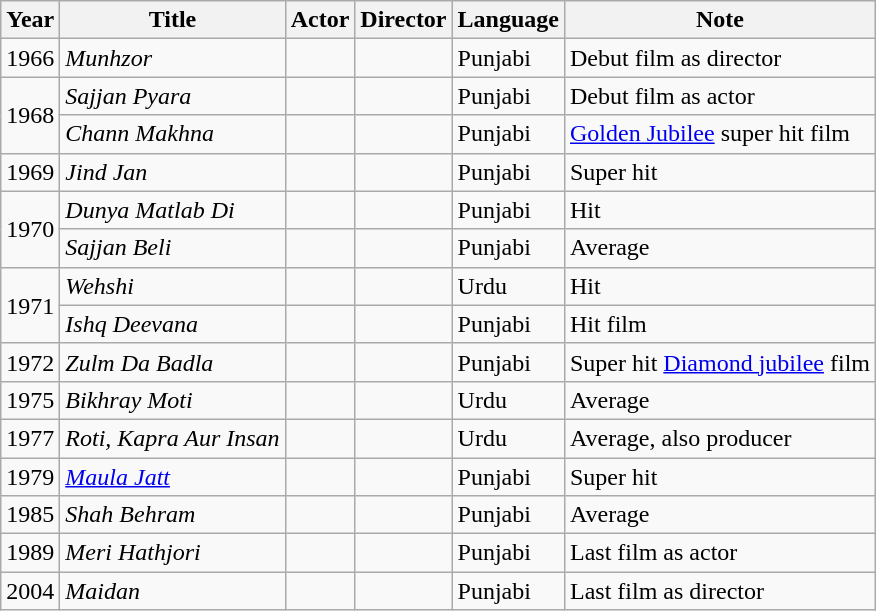<table class="wikitable sortable">
<tr>
<th>Year</th>
<th>Title</th>
<th>Actor</th>
<th>Director</th>
<th>Language</th>
<th>Note</th>
</tr>
<tr>
<td>1966</td>
<td><em>Munhzor</em></td>
<td></td>
<td></td>
<td>Punjabi</td>
<td>Debut film as director</td>
</tr>
<tr>
<td rowspan="2">1968</td>
<td><em>Sajjan Pyara</em></td>
<td></td>
<td></td>
<td>Punjabi</td>
<td>Debut film as actor</td>
</tr>
<tr>
<td><em>Chann Makhna</em></td>
<td></td>
<td></td>
<td>Punjabi</td>
<td><a href='#'>Golden Jubilee</a> super hit film</td>
</tr>
<tr>
<td>1969</td>
<td><em>Jind Jan</em></td>
<td></td>
<td></td>
<td>Punjabi</td>
<td>Super hit</td>
</tr>
<tr>
<td rowspan="2">1970</td>
<td><em>Dunya Matlab Di</em></td>
<td></td>
<td></td>
<td>Punjabi</td>
<td>Hit</td>
</tr>
<tr>
<td><em>Sajjan Beli</em></td>
<td></td>
<td></td>
<td>Punjabi</td>
<td>Average</td>
</tr>
<tr>
<td rowspan="2">1971</td>
<td><em>Wehshi</em></td>
<td></td>
<td></td>
<td>Urdu</td>
<td>Hit</td>
</tr>
<tr>
<td><em>Ishq Deevana</em></td>
<td></td>
<td></td>
<td>Punjabi</td>
<td>Hit film</td>
</tr>
<tr>
<td>1972</td>
<td><em>Zulm Da Badla</em></td>
<td></td>
<td></td>
<td>Punjabi</td>
<td>Super hit <a href='#'>Diamond jubilee</a> film</td>
</tr>
<tr>
<td>1975</td>
<td><em>Bikhray Moti</em></td>
<td></td>
<td></td>
<td>Urdu</td>
<td>Average</td>
</tr>
<tr>
<td>1977</td>
<td><em>Roti, Kapra Aur Insan</em></td>
<td></td>
<td></td>
<td>Urdu</td>
<td>Average, also producer</td>
</tr>
<tr>
<td>1979</td>
<td><em><a href='#'>Maula Jatt</a></em></td>
<td></td>
<td></td>
<td>Punjabi</td>
<td>Super hit</td>
</tr>
<tr>
<td>1985</td>
<td><em>Shah Behram</em></td>
<td></td>
<td></td>
<td>Punjabi</td>
<td>Average</td>
</tr>
<tr>
<td>1989</td>
<td><em>Meri Hathjori</em></td>
<td></td>
<td></td>
<td>Punjabi</td>
<td>Last film as actor</td>
</tr>
<tr>
<td>2004</td>
<td><em>Maidan</em></td>
<td></td>
<td></td>
<td>Punjabi</td>
<td>Last film as director</td>
</tr>
</table>
